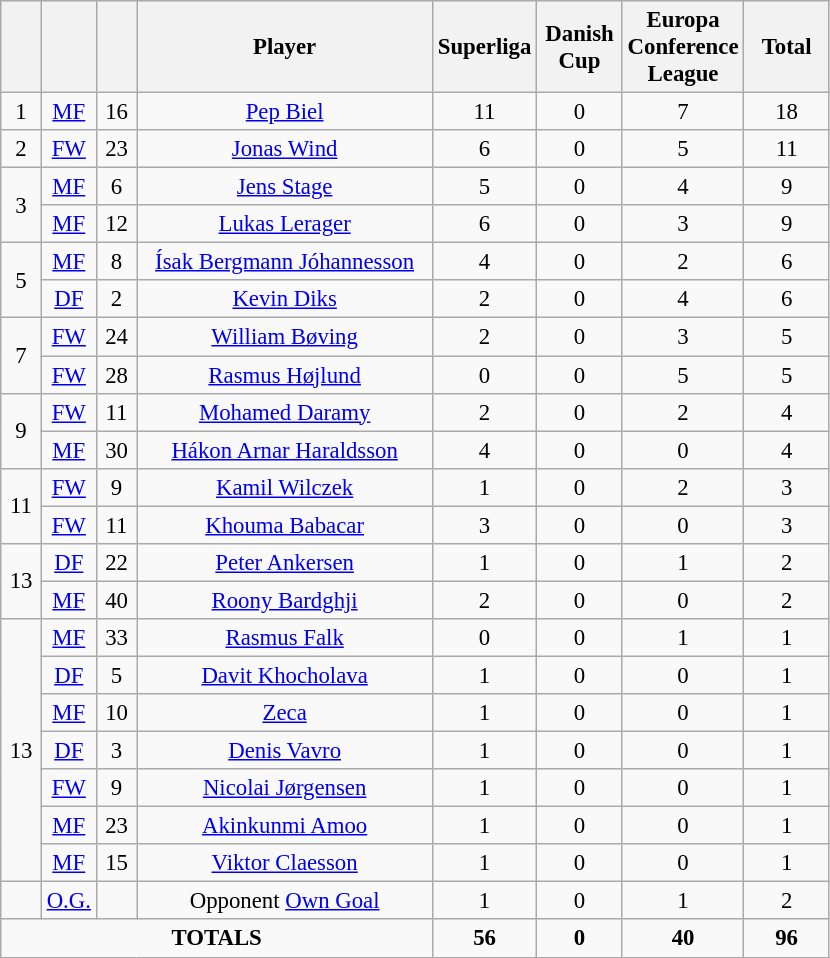<table class="wikitable sortable" style="font-size: 95%; text-align: center;">
<tr>
<th width=20></th>
<th width=20></th>
<th width=20></th>
<th width=190>Player</th>
<th width=50>Superliga</th>
<th width=50>Danish Cup</th>
<th width=50>Europa Conference League</th>
<th width=50>Total</th>
</tr>
<tr>
<td rowspan=1>1</td>
<td><a href='#'>MF</a></td>
<td>16</td>
<td> <a href='#'>Pep Biel</a></td>
<td>11</td>
<td>0</td>
<td>7</td>
<td>18</td>
</tr>
<tr>
<td rowspan=1>2</td>
<td><a href='#'>FW</a></td>
<td>23</td>
<td> <a href='#'>Jonas Wind</a></td>
<td>6</td>
<td>0</td>
<td>5</td>
<td>11</td>
</tr>
<tr>
<td rowspan=2>3</td>
<td><a href='#'>MF</a></td>
<td>6</td>
<td> <a href='#'>Jens Stage</a></td>
<td>5</td>
<td>0</td>
<td>4</td>
<td>9</td>
</tr>
<tr>
<td><a href='#'>MF</a></td>
<td>12</td>
<td> <a href='#'>Lukas Lerager</a></td>
<td>6</td>
<td>0</td>
<td>3</td>
<td>9</td>
</tr>
<tr>
<td rowspan=2>5</td>
<td><a href='#'>MF</a></td>
<td>8</td>
<td> <a href='#'>Ísak Bergmann Jóhannesson</a></td>
<td>4</td>
<td>0</td>
<td>2</td>
<td>6</td>
</tr>
<tr>
<td><a href='#'>DF</a></td>
<td>2</td>
<td> <a href='#'>Kevin Diks</a></td>
<td>2</td>
<td>0</td>
<td>4</td>
<td>6</td>
</tr>
<tr>
<td rowspan=2>7</td>
<td><a href='#'>FW</a></td>
<td>24</td>
<td> <a href='#'>William Bøving</a></td>
<td>2</td>
<td>0</td>
<td>3</td>
<td>5</td>
</tr>
<tr>
<td><a href='#'>FW</a></td>
<td>28</td>
<td> <a href='#'>Rasmus Højlund</a></td>
<td>0</td>
<td>0</td>
<td>5</td>
<td>5</td>
</tr>
<tr>
<td rowspan=2>9</td>
<td><a href='#'>FW</a></td>
<td>11</td>
<td> <a href='#'>Mohamed Daramy</a></td>
<td>2</td>
<td>0</td>
<td>2</td>
<td>4</td>
</tr>
<tr>
<td><a href='#'>MF</a></td>
<td>30</td>
<td> <a href='#'>Hákon Arnar Haraldsson</a></td>
<td>4</td>
<td>0</td>
<td>0</td>
<td>4</td>
</tr>
<tr>
<td rowspan=2>11</td>
<td><a href='#'>FW</a></td>
<td>9</td>
<td> <a href='#'>Kamil Wilczek</a></td>
<td>1</td>
<td>0</td>
<td>2</td>
<td>3</td>
</tr>
<tr>
<td><a href='#'>FW</a></td>
<td>11</td>
<td> <a href='#'>Khouma Babacar</a></td>
<td>3</td>
<td>0</td>
<td>0</td>
<td>3</td>
</tr>
<tr>
<td rowspan=2>13</td>
<td><a href='#'>DF</a></td>
<td>22</td>
<td> <a href='#'>Peter Ankersen</a></td>
<td>1</td>
<td>0</td>
<td>1</td>
<td>2</td>
</tr>
<tr>
<td><a href='#'>MF</a></td>
<td>40</td>
<td> <a href='#'>Roony Bardghji</a></td>
<td>2</td>
<td>0</td>
<td>0</td>
<td>2</td>
</tr>
<tr>
<td rowspan=7>13</td>
<td><a href='#'>MF</a></td>
<td>33</td>
<td> <a href='#'>Rasmus Falk</a></td>
<td>0</td>
<td>0</td>
<td>1</td>
<td>1</td>
</tr>
<tr>
<td><a href='#'>DF</a></td>
<td>5</td>
<td> <a href='#'>Davit Khocholava</a></td>
<td>1</td>
<td>0</td>
<td>0</td>
<td>1</td>
</tr>
<tr>
<td><a href='#'>MF</a></td>
<td>10</td>
<td>  <a href='#'>Zeca</a></td>
<td>1</td>
<td>0</td>
<td>0</td>
<td>1</td>
</tr>
<tr>
<td><a href='#'>DF</a></td>
<td>3</td>
<td> <a href='#'>Denis Vavro</a></td>
<td>1</td>
<td>0</td>
<td>0</td>
<td>1</td>
</tr>
<tr>
<td><a href='#'>FW</a></td>
<td>9</td>
<td> <a href='#'>Nicolai Jørgensen</a></td>
<td>1</td>
<td>0</td>
<td>0</td>
<td>1</td>
</tr>
<tr>
<td><a href='#'>MF</a></td>
<td>23</td>
<td> <a href='#'>Akinkunmi Amoo</a></td>
<td>1</td>
<td>0</td>
<td>0</td>
<td>1</td>
</tr>
<tr>
<td><a href='#'>MF</a></td>
<td>15</td>
<td> <a href='#'>Viktor Claesson</a></td>
<td>1</td>
<td>0</td>
<td>0</td>
<td>1</td>
</tr>
<tr>
<td rowspan=1></td>
<td><a href='#'>O.G.</a></td>
<td></td>
<td>Opponent <a href='#'>Own Goal</a></td>
<td>1</td>
<td>0</td>
<td>1</td>
<td>2</td>
</tr>
<tr>
<td colspan="4"><strong>TOTALS</strong></td>
<td><strong>56</strong></td>
<td><strong>0</strong></td>
<td><strong>40</strong></td>
<td><strong>96</strong></td>
</tr>
</table>
